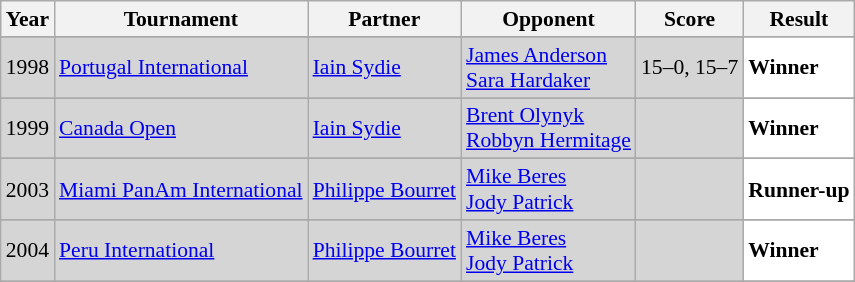<table class="sortable wikitable" style="font-size: 90%;">
<tr>
<th>Year</th>
<th>Tournament</th>
<th>Partner</th>
<th>Opponent</th>
<th>Score</th>
<th>Result</th>
</tr>
<tr>
</tr>
<tr style="background:#D5D5D5">
<td align="center">1998</td>
<td align="left"><a href='#'>Portugal International</a></td>
<td align="left"> <a href='#'>Iain Sydie</a></td>
<td align="left"> <a href='#'>James Anderson</a><br> <a href='#'>Sara Hardaker</a></td>
<td align="left">15–0, 15–7</td>
<td style="text-align:left; background:white"> <strong>Winner</strong></td>
</tr>
<tr>
</tr>
<tr style="background:#D5D5D5">
<td align="center">1999</td>
<td align="left"><a href='#'>Canada Open</a></td>
<td align="left"> <a href='#'>Iain Sydie</a></td>
<td align="left"> <a href='#'>Brent Olynyk</a><br> <a href='#'>Robbyn Hermitage</a></td>
<td align="left"></td>
<td style="text-align:left; background:white"> <strong>Winner</strong></td>
</tr>
<tr>
</tr>
<tr style="background:#D5D5D5">
<td align="center">2003</td>
<td align="left"><a href='#'>Miami PanAm International</a></td>
<td align="left"> <a href='#'>Philippe Bourret</a></td>
<td align="left"> <a href='#'>Mike Beres</a><br> <a href='#'>Jody Patrick</a></td>
<td align="left"></td>
<td style="text-align:left; background:white"> <strong>Runner-up</strong></td>
</tr>
<tr>
</tr>
<tr style="background:#D5D5D5">
<td align="center">2004</td>
<td align="left"><a href='#'>Peru International</a></td>
<td align="left"> <a href='#'>Philippe Bourret</a></td>
<td align="left"> <a href='#'>Mike Beres</a><br> <a href='#'>Jody Patrick</a></td>
<td align="left"></td>
<td style="text-align:left; background:white"> <strong>Winner</strong></td>
</tr>
<tr>
</tr>
</table>
